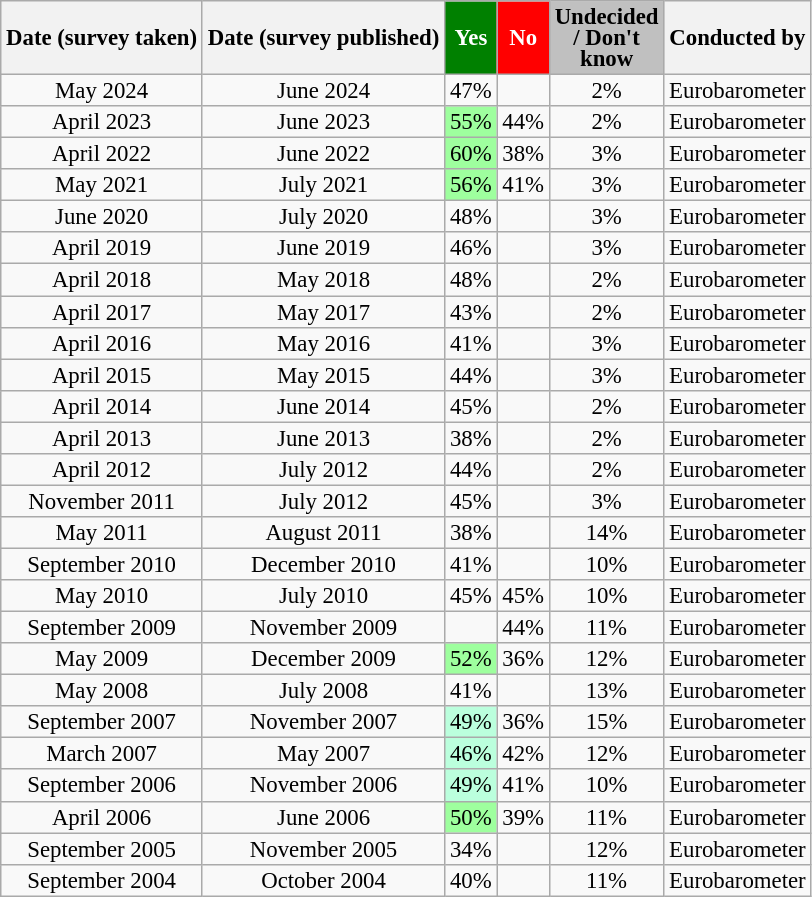<table class="wikitable sortable" style="text-align:center;font-size:95%;line-height:14px">
<tr>
<th>Date (survey taken)</th>
<th>Date (survey published)</th>
<th style="background:green; color:white;">Yes</th>
<th style="background:red; color:white;">No</th>
<th style="background:silver; color:black; width:50px">Undecided / Don't know</th>
<th>Conducted by</th>
</tr>
<tr>
<td>May 2024</td>
<td>June 2024</td>
<td>47%</td>
<td></td>
<td>2%</td>
<td>Eurobarometer</td>
</tr>
<tr>
<td>April 2023</td>
<td>June 2023</td>
<td style="background:#9EFF9E;vertical-align:middle;text-align:center;" class="table-yes">55%</td>
<td>44%</td>
<td>2%</td>
<td>Eurobarometer</td>
</tr>
<tr>
<td>April 2022</td>
<td>June 2022</td>
<td style="background:#9EFF9E;vertical-align:middle;text-align:center;" class="table-yes">60%</td>
<td>38%</td>
<td>3%</td>
<td>Eurobarometer</td>
</tr>
<tr>
<td>May 2021</td>
<td>July 2021</td>
<td style="background:#9EFF9E;vertical-align:middle;text-align:center;" class="table-yes">56%</td>
<td>41%</td>
<td>3%</td>
<td>Eurobarometer</td>
</tr>
<tr>
<td>June 2020</td>
<td>July 2020</td>
<td>48%</td>
<td></td>
<td>3%</td>
<td>Eurobarometer</td>
</tr>
<tr>
<td>April 2019</td>
<td>June 2019</td>
<td>46%</td>
<td></td>
<td>3%</td>
<td>Eurobarometer</td>
</tr>
<tr>
<td>April 2018</td>
<td>May 2018</td>
<td>48%</td>
<td></td>
<td>2%</td>
<td>Eurobarometer</td>
</tr>
<tr>
<td>April 2017</td>
<td>May 2017</td>
<td>43%</td>
<td></td>
<td>2%</td>
<td>Eurobarometer</td>
</tr>
<tr>
<td>April 2016</td>
<td>May 2016</td>
<td>41%</td>
<td></td>
<td>3%</td>
<td>Eurobarometer</td>
</tr>
<tr>
<td>April 2015</td>
<td>May 2015</td>
<td>44%</td>
<td></td>
<td>3%</td>
<td>Eurobarometer</td>
</tr>
<tr>
<td>April 2014</td>
<td>June 2014</td>
<td>45%</td>
<td></td>
<td>2%</td>
<td>Eurobarometer</td>
</tr>
<tr>
<td>April 2013</td>
<td>June 2013</td>
<td>38%</td>
<td></td>
<td>2%</td>
<td>Eurobarometer</td>
</tr>
<tr>
<td>April 2012</td>
<td>July 2012</td>
<td>44%</td>
<td></td>
<td>2%</td>
<td>Eurobarometer</td>
</tr>
<tr>
<td>November 2011</td>
<td>July 2012</td>
<td>45%</td>
<td></td>
<td>3%</td>
<td>Eurobarometer</td>
</tr>
<tr>
<td>May 2011</td>
<td>August 2011</td>
<td>38%</td>
<td></td>
<td>14%</td>
<td>Eurobarometer</td>
</tr>
<tr>
<td>September 2010</td>
<td>December 2010</td>
<td>41%</td>
<td></td>
<td>10%</td>
<td>Eurobarometer</td>
</tr>
<tr>
<td>May 2010</td>
<td>July 2010</td>
<td>45%</td>
<td>45%</td>
<td>10%</td>
<td>Eurobarometer</td>
</tr>
<tr>
<td>September 2009</td>
<td>November 2009</td>
<td></td>
<td>44%</td>
<td>11%</td>
<td>Eurobarometer</td>
</tr>
<tr>
<td>May 2009</td>
<td>December 2009</td>
<td style="background:#9EFF9E;vertical-align:middle;text-align:center;" class="table-yes">52%</td>
<td>36%</td>
<td>12%</td>
<td>Eurobarometer</td>
</tr>
<tr>
<td>May 2008</td>
<td>July 2008</td>
<td>41%</td>
<td></td>
<td>13%</td>
<td>Eurobarometer</td>
</tr>
<tr>
<td>September 2007</td>
<td>November 2007</td>
<td style="background:#bfd; color:black; vertical-align:middle; text-align:center; " class="table-yes2">49%</td>
<td>36%</td>
<td>15%</td>
<td>Eurobarometer</td>
</tr>
<tr>
<td>March 2007</td>
<td>May 2007</td>
<td style="background:#bfd; color:black; vertical-align:middle; text-align:center; " class="table-yes2">46%</td>
<td>42%</td>
<td>12%</td>
<td>Eurobarometer</td>
</tr>
<tr>
<td>September 2006</td>
<td>November 2006</td>
<td style="background:#bfd; color:black; vertical-align:middle; text-align:center; " class="table-yes2">49%</td>
<td>41%</td>
<td>10%</td>
<td>Eurobarometer</td>
</tr>
<tr>
<td>April 2006</td>
<td>June 2006</td>
<td style="background:#9EFF9E;vertical-align:middle;text-align:center;" class="table-yes">50%</td>
<td>39%</td>
<td>11%</td>
<td>Eurobarometer</td>
</tr>
<tr>
<td>September 2005</td>
<td>November 2005</td>
<td>34%</td>
<td></td>
<td>12%</td>
<td>Eurobarometer</td>
</tr>
<tr>
<td>September 2004</td>
<td>October 2004</td>
<td>40%</td>
<td></td>
<td>11%</td>
<td>Eurobarometer</td>
</tr>
</table>
